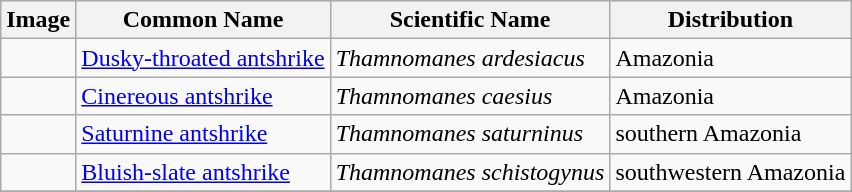<table class="wikitable">
<tr>
<th>Image</th>
<th>Common Name</th>
<th>Scientific Name</th>
<th>Distribution</th>
</tr>
<tr>
<td></td>
<td><a href='#'>Dusky-throated antshrike</a></td>
<td><em>Thamnomanes ardesiacus</em></td>
<td>Amazonia</td>
</tr>
<tr>
<td></td>
<td><a href='#'>Cinereous antshrike</a></td>
<td><em>Thamnomanes caesius</em></td>
<td>Amazonia</td>
</tr>
<tr>
<td></td>
<td><a href='#'>Saturnine antshrike</a></td>
<td><em>Thamnomanes saturninus</em></td>
<td>southern Amazonia</td>
</tr>
<tr>
<td></td>
<td><a href='#'>Bluish-slate antshrike</a></td>
<td><em>Thamnomanes schistogynus</em></td>
<td>southwestern Amazonia</td>
</tr>
<tr>
</tr>
</table>
